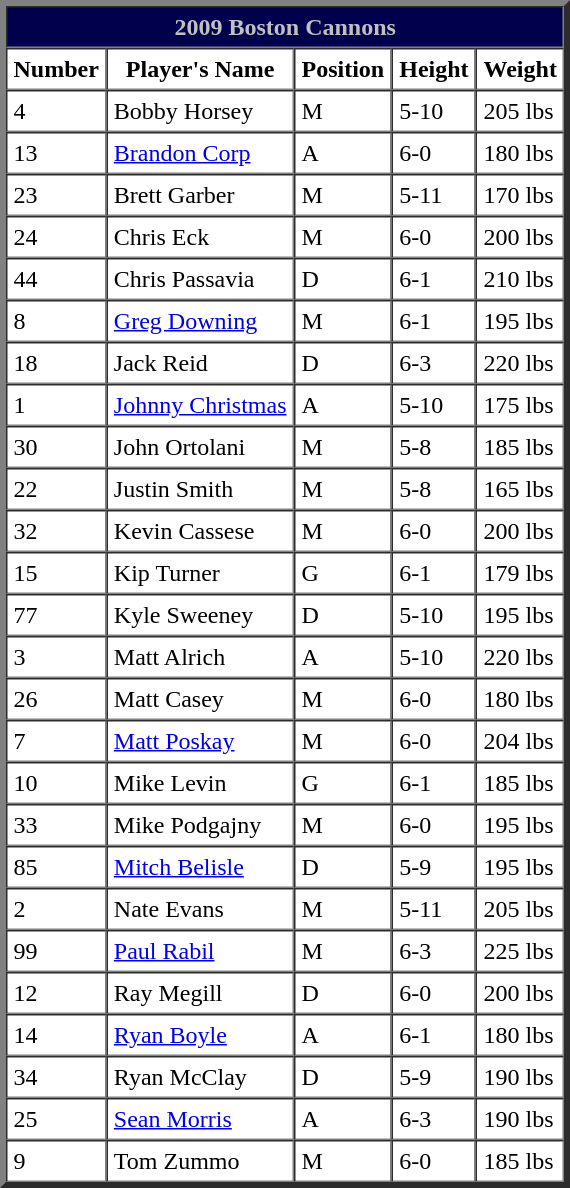<table align=left border=4 cellspacing=0 cellpadding=4>
<tr>
<th align="center" colspan="6" bgcolor=#00004d style="color:silver"><strong>2009 Boston Cannons</strong></th>
</tr>
<tr>
</tr>
<tr>
<th align="center" colspan="1">Number</th>
<th align="center" colspan="1">Player's Name</th>
<th align="center" colspan="1">Position</th>
<th align="center" colspan="1">Height</th>
<th align="center" colspan="1">Weight</th>
</tr>
<tr>
<td>4</td>
<td>Bobby Horsey</td>
<td>M</td>
<td>5-10</td>
<td>205 lbs</td>
</tr>
<tr>
<td>13</td>
<td><a href='#'>Brandon Corp</a></td>
<td>A</td>
<td>6-0</td>
<td>180 lbs</td>
</tr>
<tr>
<td>23</td>
<td>Brett Garber</td>
<td>M</td>
<td>5-11</td>
<td>170 lbs</td>
</tr>
<tr>
<td>24</td>
<td>Chris Eck</td>
<td>M</td>
<td>6-0</td>
<td>200 lbs</td>
</tr>
<tr>
<td>44</td>
<td>Chris Passavia</td>
<td>D</td>
<td>6-1</td>
<td>210 lbs</td>
</tr>
<tr>
<td>8</td>
<td><a href='#'>Greg Downing</a></td>
<td>M</td>
<td>6-1</td>
<td>195 lbs</td>
</tr>
<tr>
<td>18</td>
<td>Jack Reid</td>
<td>D</td>
<td>6-3</td>
<td>220 lbs</td>
</tr>
<tr>
<td>1</td>
<td><a href='#'>Johnny Christmas</a></td>
<td>A</td>
<td>5-10</td>
<td>175 lbs</td>
</tr>
<tr>
<td>30</td>
<td>John Ortolani</td>
<td>M</td>
<td>5-8</td>
<td>185 lbs</td>
</tr>
<tr>
<td>22</td>
<td>Justin Smith</td>
<td>M</td>
<td>5-8</td>
<td>165 lbs</td>
</tr>
<tr>
<td>32</td>
<td>Kevin Cassese</td>
<td>M</td>
<td>6-0</td>
<td>200 lbs</td>
</tr>
<tr>
<td>15</td>
<td>Kip Turner</td>
<td>G</td>
<td>6-1</td>
<td>179 lbs</td>
</tr>
<tr>
<td>77</td>
<td>Kyle Sweeney</td>
<td>D</td>
<td>5-10</td>
<td>195 lbs</td>
</tr>
<tr>
<td>3</td>
<td>Matt Alrich</td>
<td>A</td>
<td>5-10</td>
<td>220 lbs</td>
</tr>
<tr>
<td>26</td>
<td>Matt Casey</td>
<td>M</td>
<td>6-0</td>
<td>180 lbs</td>
</tr>
<tr>
<td>7</td>
<td><a href='#'>Matt Poskay</a></td>
<td>M</td>
<td>6-0</td>
<td>204 lbs</td>
</tr>
<tr>
<td>10</td>
<td>Mike Levin</td>
<td>G</td>
<td>6-1</td>
<td>185 lbs</td>
</tr>
<tr>
<td>33</td>
<td>Mike Podgajny</td>
<td>M</td>
<td>6-0</td>
<td>195 lbs</td>
</tr>
<tr>
<td>85</td>
<td><a href='#'>Mitch Belisle</a></td>
<td>D</td>
<td>5-9</td>
<td>195 lbs</td>
</tr>
<tr>
<td>2</td>
<td>Nate Evans</td>
<td>M</td>
<td>5-11</td>
<td>205 lbs</td>
</tr>
<tr>
<td>99</td>
<td><a href='#'>Paul Rabil</a></td>
<td>M</td>
<td>6-3</td>
<td>225 lbs</td>
</tr>
<tr>
<td>12</td>
<td>Ray Megill</td>
<td>D</td>
<td>6-0</td>
<td>200 lbs</td>
</tr>
<tr>
<td>14</td>
<td><a href='#'>Ryan Boyle</a></td>
<td>A</td>
<td>6-1</td>
<td>180 lbs</td>
</tr>
<tr>
<td>34</td>
<td>Ryan McClay</td>
<td>D</td>
<td>5-9</td>
<td>190 lbs</td>
</tr>
<tr>
<td>25</td>
<td><a href='#'>Sean Morris</a></td>
<td>A</td>
<td>6-3</td>
<td>190 lbs</td>
</tr>
<tr>
<td>9</td>
<td>Tom Zummo</td>
<td>M</td>
<td>6-0</td>
<td>185 lbs</td>
</tr>
<tr>
</tr>
</table>
